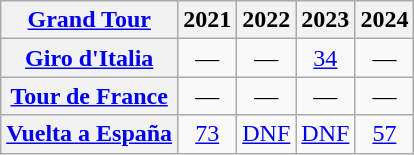<table class="wikitable plainrowheaders">
<tr>
<th scope="col"><a href='#'>Grand Tour</a></th>
<th scope="col">2021</th>
<th scope="col">2022</th>
<th scope="col">2023</th>
<th scope="col">2024</th>
</tr>
<tr style="text-align:center;">
<th scope="row"> <a href='#'>Giro d'Italia</a></th>
<td>—</td>
<td>—</td>
<td><a href='#'>34</a></td>
<td>—</td>
</tr>
<tr style="text-align:center;">
<th scope="row"> <a href='#'>Tour de France</a></th>
<td>—</td>
<td>—</td>
<td>—</td>
<td>—</td>
</tr>
<tr style="text-align:center;">
<th scope="row"> <a href='#'>Vuelta a España</a></th>
<td><a href='#'>73</a></td>
<td><a href='#'>DNF</a></td>
<td><a href='#'>DNF</a></td>
<td><a href='#'>57</a></td>
</tr>
</table>
